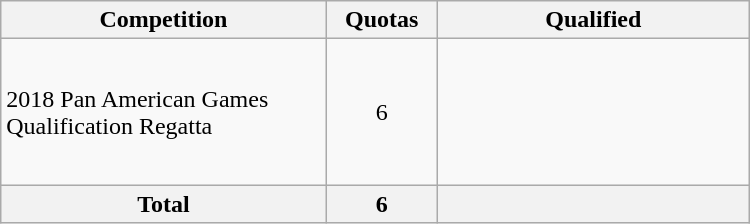<table class = "wikitable" width=500>
<tr>
<th width=300>Competition</th>
<th width=80>Quotas</th>
<th width=300>Qualified</th>
</tr>
<tr>
<td>2018 Pan American Games Qualification Regatta</td>
<td align="center">6</td>
<td> <br> <br><br><br><br></td>
</tr>
<tr>
<th>Total</th>
<th>6</th>
<th></th>
</tr>
</table>
